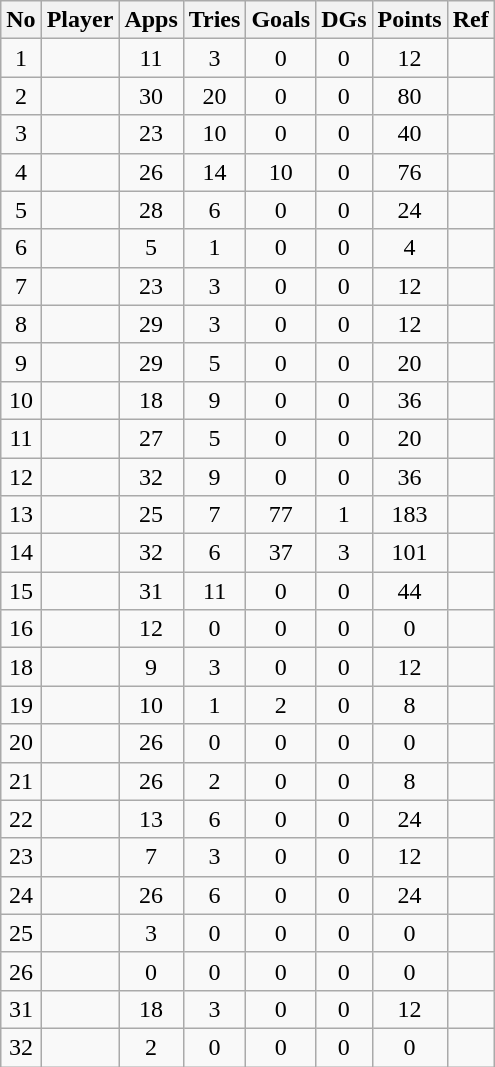<table class="wikitable sortable" style="text-align:center;">
<tr>
<th><strong>No</strong></th>
<th><strong>Player</strong></th>
<th><strong>Apps</strong></th>
<th><strong>Tries</strong></th>
<th><strong>Goals</strong></th>
<th><strong>DGs</strong></th>
<th><strong>Points</strong></th>
<th class=unsortable><strong>Ref</strong></th>
</tr>
<tr>
<td>1</td>
<td align=left></td>
<td>11</td>
<td>3</td>
<td>0</td>
<td>0</td>
<td>12</td>
<td></td>
</tr>
<tr>
<td>2</td>
<td align=left></td>
<td>30</td>
<td>20</td>
<td>0</td>
<td>0</td>
<td>80</td>
<td></td>
</tr>
<tr>
<td>3</td>
<td align=left></td>
<td>23</td>
<td>10</td>
<td>0</td>
<td>0</td>
<td>40</td>
<td></td>
</tr>
<tr>
<td>4</td>
<td align=left></td>
<td>26</td>
<td>14</td>
<td>10</td>
<td>0</td>
<td>76</td>
<td></td>
</tr>
<tr>
<td>5</td>
<td align=left></td>
<td>28</td>
<td>6</td>
<td>0</td>
<td>0</td>
<td>24</td>
<td></td>
</tr>
<tr>
<td>6</td>
<td align=left></td>
<td>5</td>
<td>1</td>
<td>0</td>
<td>0</td>
<td>4</td>
<td></td>
</tr>
<tr>
<td>7</td>
<td align=left></td>
<td>23</td>
<td>3</td>
<td>0</td>
<td>0</td>
<td>12</td>
<td></td>
</tr>
<tr>
<td>8</td>
<td align=left></td>
<td>29</td>
<td>3</td>
<td>0</td>
<td>0</td>
<td>12</td>
<td></td>
</tr>
<tr>
<td>9</td>
<td align=left></td>
<td>29</td>
<td>5</td>
<td>0</td>
<td>0</td>
<td>20</td>
<td> </td>
</tr>
<tr>
<td>10</td>
<td align=left></td>
<td>18</td>
<td>9</td>
<td>0</td>
<td>0</td>
<td>36</td>
<td></td>
</tr>
<tr>
<td>11</td>
<td align=left></td>
<td>27</td>
<td>5</td>
<td>0</td>
<td>0</td>
<td>20</td>
<td></td>
</tr>
<tr>
<td>12</td>
<td align=left></td>
<td>32</td>
<td>9</td>
<td>0</td>
<td>0</td>
<td>36</td>
<td></td>
</tr>
<tr>
<td>13</td>
<td align=left></td>
<td>25</td>
<td>7</td>
<td>77</td>
<td>1</td>
<td>183</td>
<td></td>
</tr>
<tr>
<td>14</td>
<td align=left></td>
<td>32</td>
<td>6</td>
<td>37</td>
<td>3</td>
<td>101</td>
<td></td>
</tr>
<tr>
<td>15</td>
<td align=left></td>
<td>31</td>
<td>11</td>
<td>0</td>
<td>0</td>
<td>44</td>
<td></td>
</tr>
<tr>
<td>16</td>
<td align=left></td>
<td>12</td>
<td>0</td>
<td>0</td>
<td>0</td>
<td>0</td>
<td></td>
</tr>
<tr>
<td>18</td>
<td align=left></td>
<td>9</td>
<td>3</td>
<td>0</td>
<td>0</td>
<td>12</td>
<td></td>
</tr>
<tr>
<td>19</td>
<td align=left></td>
<td>10</td>
<td>1</td>
<td>2</td>
<td>0</td>
<td>8</td>
<td></td>
</tr>
<tr>
<td>20</td>
<td align=left></td>
<td>26</td>
<td>0</td>
<td>0</td>
<td>0</td>
<td>0</td>
<td></td>
</tr>
<tr>
<td>21</td>
<td align=left></td>
<td>26</td>
<td>2</td>
<td>0</td>
<td>0</td>
<td>8</td>
<td> </td>
</tr>
<tr>
<td>22</td>
<td align=left></td>
<td>13</td>
<td>6</td>
<td>0</td>
<td>0</td>
<td>24</td>
<td></td>
</tr>
<tr>
<td>23</td>
<td align=left></td>
<td>7</td>
<td>3</td>
<td>0</td>
<td>0</td>
<td>12</td>
<td></td>
</tr>
<tr>
<td>24</td>
<td align=left></td>
<td>26</td>
<td>6</td>
<td>0</td>
<td>0</td>
<td>24</td>
<td></td>
</tr>
<tr>
<td>25</td>
<td align=left></td>
<td>3</td>
<td>0</td>
<td>0</td>
<td>0</td>
<td>0</td>
<td></td>
</tr>
<tr>
<td>26</td>
<td align=left></td>
<td>0</td>
<td>0</td>
<td>0</td>
<td>0</td>
<td>0</td>
<td></td>
</tr>
<tr>
<td>31</td>
<td align=left></td>
<td>18</td>
<td>3</td>
<td>0</td>
<td>0</td>
<td>12</td>
<td></td>
</tr>
<tr>
<td>32</td>
<td align=left></td>
<td>2</td>
<td>0</td>
<td>0</td>
<td>0</td>
<td>0</td>
<td></td>
</tr>
</table>
